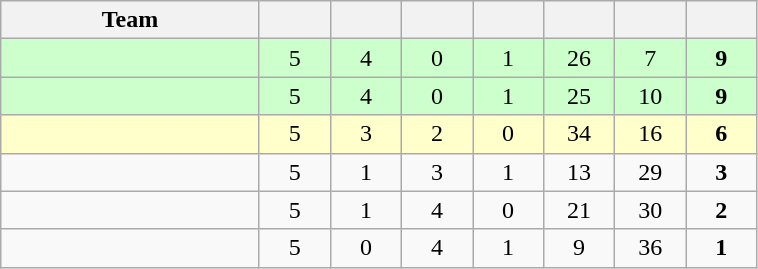<table class="wikitable" style="text-align:center;">
<tr>
<th width=165>Team</th>
<th width=40></th>
<th width=40></th>
<th width=40></th>
<th width=40></th>
<th width=40></th>
<th width=40></th>
<th width=40></th>
</tr>
<tr style="background:#ccffcc">
<td align=left></td>
<td>5</td>
<td>4</td>
<td>0</td>
<td>1</td>
<td>26</td>
<td>7</td>
<td><strong>9</strong></td>
</tr>
<tr style="background:#ccffcc">
<td align=left></td>
<td>5</td>
<td>4</td>
<td>0</td>
<td>1</td>
<td>25</td>
<td>10</td>
<td><strong>9</strong></td>
</tr>
<tr style="background:#ffffcc">
<td align=left></td>
<td>5</td>
<td>3</td>
<td>2</td>
<td>0</td>
<td>34</td>
<td>16</td>
<td><strong>6</strong></td>
</tr>
<tr>
<td align=left></td>
<td>5</td>
<td>1</td>
<td>3</td>
<td>1</td>
<td>13</td>
<td>29</td>
<td><strong>3</strong></td>
</tr>
<tr>
<td align=left></td>
<td>5</td>
<td>1</td>
<td>4</td>
<td>0</td>
<td>21</td>
<td>30</td>
<td><strong>2</strong></td>
</tr>
<tr>
<td align=left></td>
<td>5</td>
<td>0</td>
<td>4</td>
<td>1</td>
<td>9</td>
<td>36</td>
<td><strong>1</strong></td>
</tr>
</table>
